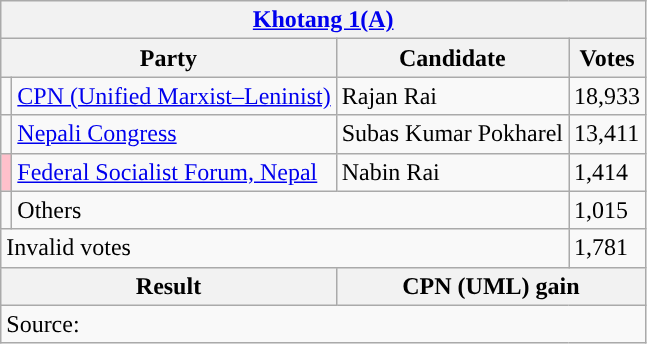<table class="wikitable">
<tr>
<th colspan="6"><a href='#'>Khotang 1(A)</a></th>
</tr>
<tr>
<th colspan="2">Party</th>
<th>Candidate</th>
<th>Votes</th>
</tr>
<tr>
<td style="background-color:"></td>
<td><a href='#'>CPN (Unified Marxist–Leninist)</a></td>
<td>Rajan Rai</td>
<td>18,933</td>
</tr>
<tr>
<td style="background-color:"></td>
<td><a href='#'>Nepali Congress</a></td>
<td>Subas Kumar Pokharel</td>
<td>13,411</td>
</tr>
<tr>
<td style="background-color:#ffc0cb"></td>
<td><a href='#'>Federal Socialist Forum, Nepal</a></td>
<td>Nabin Rai</td>
<td>1,414</td>
</tr>
<tr>
<td></td>
<td colspan="2">Others</td>
<td>1,015</td>
</tr>
<tr>
<td colspan="3">Invalid votes</td>
<td>1,781</td>
</tr>
<tr>
<th colspan="2">Result</th>
<th colspan="2">CPN (UML) gain</th>
</tr>
<tr>
<td colspan="4">Source: </td>
</tr>
</table>
